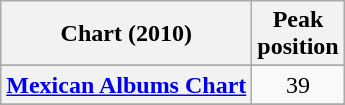<table class="wikitable sortable plainrowheaders" style="text-align:center">
<tr>
<th scope="col">Chart (2010)</th>
<th scope="col">Peak<br>position</th>
</tr>
<tr>
</tr>
<tr>
</tr>
<tr>
</tr>
<tr>
<th scope="row"><a href='#'>Mexican Albums Chart</a></th>
<td>39</td>
</tr>
<tr>
</tr>
<tr>
</tr>
</table>
